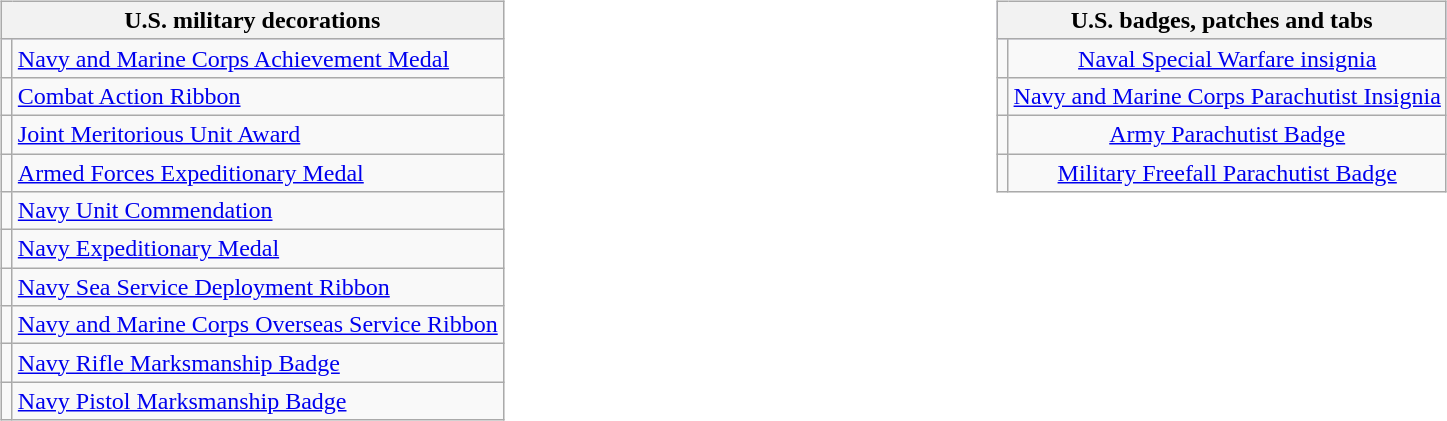<table style="width:100%;">
<tr>
<td valign="top"><br><table class="wikitable">
<tr style="background:#ccf; text-align:center;">
<th colspan="2"><strong>U.S. military decorations</strong></th>
</tr>
<tr>
<td></td>
<td><a href='#'>Navy and Marine Corps Achievement Medal</a></td>
</tr>
<tr>
<td></td>
<td><a href='#'>Combat Action Ribbon</a></td>
</tr>
<tr>
<td></td>
<td><a href='#'>Joint Meritorious Unit Award</a></td>
</tr>
<tr>
<td></td>
<td><a href='#'>Armed Forces Expeditionary Medal</a></td>
</tr>
<tr>
<td></td>
<td><a href='#'>Navy Unit Commendation</a></td>
</tr>
<tr>
<td></td>
<td><a href='#'>Navy Expeditionary Medal</a></td>
</tr>
<tr>
<td></td>
<td><a href='#'>Navy Sea Service Deployment Ribbon</a></td>
</tr>
<tr>
<td></td>
<td><a href='#'>Navy and Marine Corps Overseas Service Ribbon</a></td>
</tr>
<tr>
<td></td>
<td><a href='#'>Navy Rifle Marksmanship Badge</a></td>
</tr>
<tr>
<td></td>
<td><a href='#'>Navy Pistol Marksmanship Badge</a></td>
</tr>
</table>
</td>
<td valign="top"><br><table class="wikitable">
<tr style="background:#ccf; text-align:center;">
<th colspan="2"><strong>U.S. badges, patches and tabs</strong></th>
</tr>
<tr>
<td align=center></td>
<td align=center><a href='#'>Naval Special Warfare insignia</a></td>
</tr>
<tr>
<td align=center></td>
<td align=center><a href='#'>Navy and Marine Corps Parachutist Insignia</a></td>
</tr>
<tr>
<td align=center></td>
<td align=center><a href='#'>Army Parachutist Badge</a></td>
</tr>
<tr>
<td align=center></td>
<td align=center><a href='#'>Military Freefall Parachutist Badge</a></td>
</tr>
</table>
</td>
</tr>
</table>
